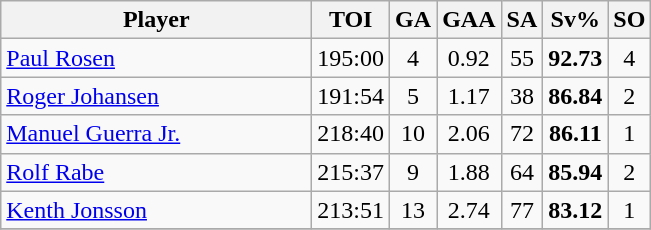<table class="wikitable sortable" style="text-align:center;">
<tr>
<th style="width:200px;">Player</th>
<th>TOI</th>
<th>GA</th>
<th>GAA</th>
<th>SA</th>
<th>Sv%</th>
<th>SO</th>
</tr>
<tr>
<td style="text-align:left;"> <a href='#'>Paul Rosen</a></td>
<td>195:00</td>
<td>4</td>
<td>0.92</td>
<td>55</td>
<td><strong>92.73</strong></td>
<td>4</td>
</tr>
<tr>
<td style="text-align:left;"> <a href='#'>Roger Johansen</a></td>
<td>191:54</td>
<td>5</td>
<td>1.17</td>
<td>38</td>
<td><strong>86.84</strong></td>
<td>2</td>
</tr>
<tr>
<td style="text-align:left;"> <a href='#'>Manuel Guerra Jr.</a></td>
<td>218:40</td>
<td>10</td>
<td>2.06</td>
<td>72</td>
<td><strong>86.11</strong></td>
<td>1</td>
</tr>
<tr>
<td style="text-align:left;"> <a href='#'>Rolf Rabe</a></td>
<td>215:37</td>
<td>9</td>
<td>1.88</td>
<td>64</td>
<td><strong>85.94</strong></td>
<td>2</td>
</tr>
<tr>
<td style="text-align:left;"> <a href='#'>Kenth Jonsson</a></td>
<td>213:51</td>
<td>13</td>
<td>2.74</td>
<td>77</td>
<td><strong>83.12</strong></td>
<td>1</td>
</tr>
<tr>
</tr>
</table>
